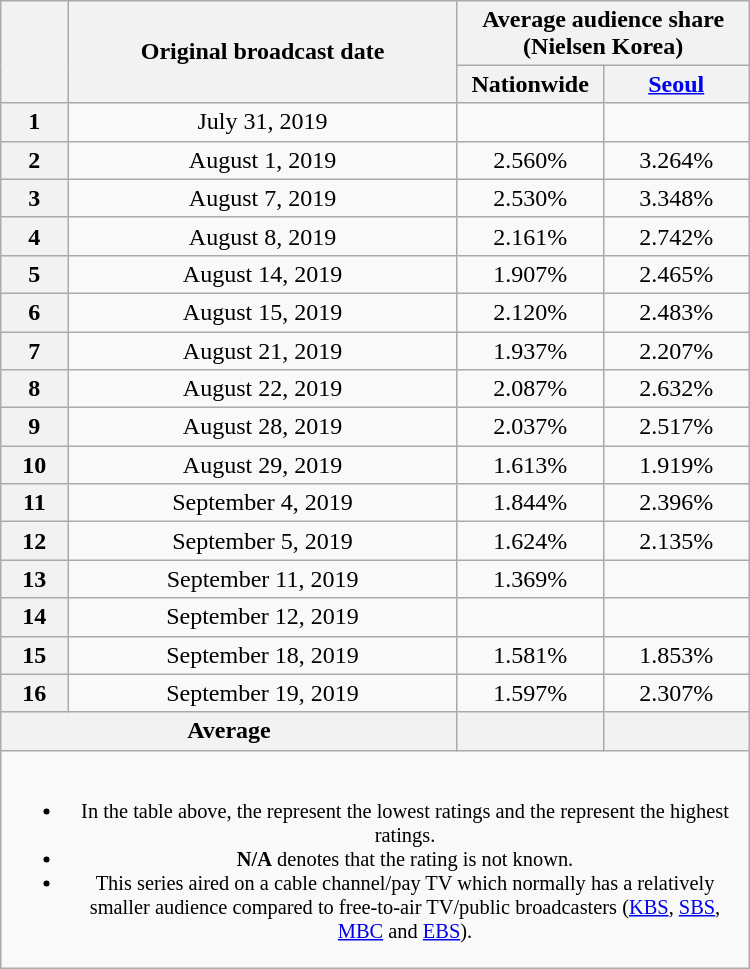<table class="wikitable" style="text-align:center;max-width:500px; margin-left: auto; margin-right: auto; border: none;">
<tr>
</tr>
<tr>
<th rowspan="2"></th>
<th rowspan="2">Original broadcast date</th>
<th colspan="2">Average audience share<br>(Nielsen Korea)</th>
</tr>
<tr>
<th width="90">Nationwide</th>
<th width="90"><a href='#'>Seoul</a></th>
</tr>
<tr>
<th>1</th>
<td>July 31, 2019</td>
<td></td>
<td></td>
</tr>
<tr>
<th>2</th>
<td>August 1, 2019</td>
<td>2.560%</td>
<td>3.264%</td>
</tr>
<tr>
<th>3</th>
<td>August 7, 2019</td>
<td>2.530%</td>
<td>3.348%</td>
</tr>
<tr>
<th>4</th>
<td>August 8, 2019</td>
<td>2.161%</td>
<td>2.742%</td>
</tr>
<tr>
<th>5</th>
<td>August 14, 2019</td>
<td>1.907%</td>
<td>2.465%</td>
</tr>
<tr>
<th>6</th>
<td>August 15, 2019</td>
<td>2.120%</td>
<td>2.483%</td>
</tr>
<tr>
<th>7</th>
<td>August 21, 2019</td>
<td>1.937%</td>
<td>2.207%</td>
</tr>
<tr>
<th>8</th>
<td>August 22, 2019</td>
<td>2.087%</td>
<td>2.632%</td>
</tr>
<tr>
<th>9</th>
<td>August 28, 2019</td>
<td>2.037%</td>
<td>2.517%</td>
</tr>
<tr>
<th>10</th>
<td>August 29, 2019</td>
<td>1.613%</td>
<td>1.919%</td>
</tr>
<tr>
<th>11</th>
<td>September 4, 2019</td>
<td>1.844%</td>
<td>2.396%</td>
</tr>
<tr>
<th>12</th>
<td>September 5, 2019</td>
<td>1.624%</td>
<td>2.135%</td>
</tr>
<tr>
<th>13</th>
<td>September 11, 2019</td>
<td>1.369%</td>
<td></td>
</tr>
<tr>
<th>14</th>
<td>September 12, 2019</td>
<td></td>
<td></td>
</tr>
<tr>
<th>15</th>
<td>September 18, 2019</td>
<td>1.581%</td>
<td>1.853%</td>
</tr>
<tr>
<th>16</th>
<td>September 19, 2019</td>
<td>1.597%</td>
<td>2.307%</td>
</tr>
<tr>
<th colspan="2">Average</th>
<th></th>
<th></th>
</tr>
<tr>
<td colspan="4" style="font-size:85%"><br><ul><li>In the table above, the <strong></strong> represent the lowest ratings and the <strong></strong> represent the highest ratings.</li><li><strong>N/A</strong> denotes that the rating is not known.</li><li>This series aired on a cable channel/pay TV which normally has a relatively smaller audience compared to free-to-air TV/public broadcasters (<a href='#'>KBS</a>, <a href='#'>SBS</a>, <a href='#'>MBC</a> and <a href='#'>EBS</a>).</li></ul></td>
</tr>
</table>
